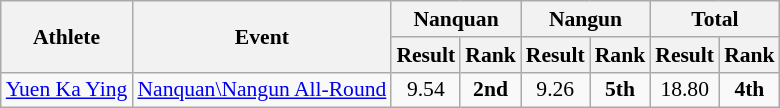<table class=wikitable style="font-size:90%">
<tr>
<th rowspan="2">Athlete</th>
<th rowspan="2">Event</th>
<th colspan="2">Nanquan</th>
<th colspan="2">Nangun</th>
<th colspan="2">Total</th>
</tr>
<tr>
<th>Result</th>
<th>Rank</th>
<th>Result</th>
<th>Rank</th>
<th>Result</th>
<th>Rank</th>
</tr>
<tr>
<td><a href='#'>Yuen Ka Ying</a></td>
<td><a href='#'>Nanquan\Nangun All-Round</a></td>
<td align=center>9.54</td>
<td align=center><strong>2nd</strong></td>
<td align=center>9.26</td>
<td align=center><strong>5th</strong></td>
<td align=center>18.80</td>
<td align=center><strong>4th</strong></td>
</tr>
</table>
